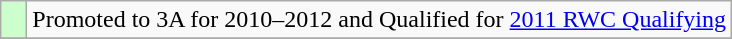<table class="wikitable">
<tr>
<td width=10px bgcolor="#ccffcc"></td>
<td>Promoted to 3A for 2010–2012 and Qualified for <a href='#'>2011 RWC Qualifying</a></td>
</tr>
<tr>
</tr>
</table>
